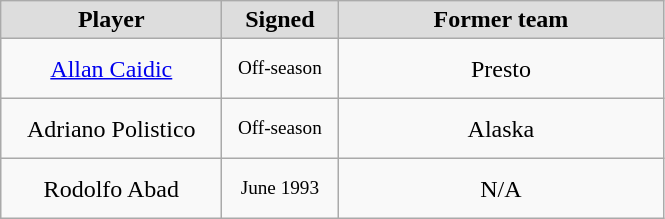<table class="wikitable" style="text-align: center">
<tr align="center" bgcolor="#dddddd">
<td style="width:140px"><strong>Player</strong></td>
<td style="width:70px"><strong>Signed</strong></td>
<td style="width:210px"><strong>Former team</strong></td>
</tr>
<tr style="height:40px">
<td><a href='#'>Allan Caidic</a></td>
<td style="font-size: 80%">Off-season</td>
<td>Presto</td>
</tr>
<tr style="height:40px">
<td>Adriano Polistico</td>
<td style="font-size: 80%">Off-season</td>
<td>Alaska</td>
</tr>
<tr style="height:40px">
<td>Rodolfo Abad</td>
<td style="font-size: 80%">June 1993</td>
<td>N/A</td>
</tr>
</table>
